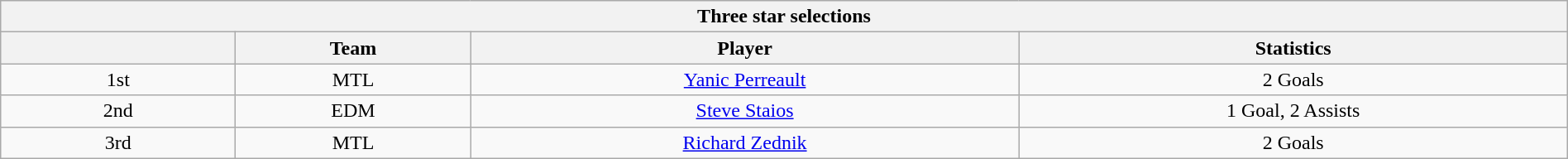<table class="wikitable" style="width:100%;text-align: center;">
<tr>
<th colspan=4>Three star selections</th>
</tr>
<tr>
<th style="width:15%;"></th>
<th style="width:15%;">Team</th>
<th style="width:35%;">Player</th>
<th style="width:35%;">Statistics</th>
</tr>
<tr>
<td>1st</td>
<td>MTL</td>
<td><a href='#'>Yanic Perreault</a></td>
<td>2 Goals</td>
</tr>
<tr>
<td>2nd</td>
<td>EDM</td>
<td><a href='#'>Steve Staios</a></td>
<td>1 Goal, 2 Assists</td>
</tr>
<tr>
<td>3rd</td>
<td>MTL</td>
<td><a href='#'>Richard Zednik</a></td>
<td>2 Goals</td>
</tr>
</table>
